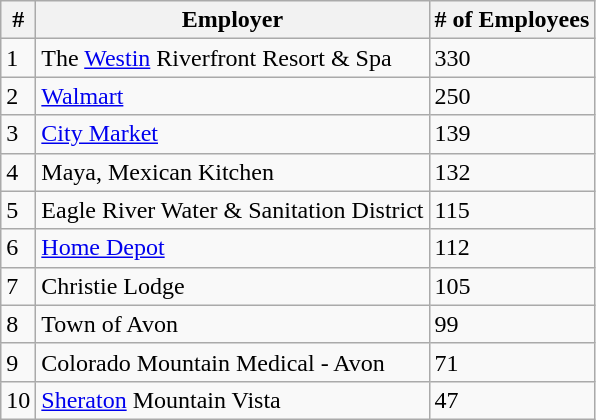<table class="wikitable" border="1">
<tr>
<th>#</th>
<th>Employer</th>
<th># of Employees</th>
</tr>
<tr>
<td>1</td>
<td>The <a href='#'>Westin</a> Riverfront Resort & Spa</td>
<td>330</td>
</tr>
<tr>
<td>2</td>
<td><a href='#'>Walmart</a></td>
<td>250</td>
</tr>
<tr>
<td>3</td>
<td><a href='#'>City Market</a></td>
<td>139</td>
</tr>
<tr>
<td>4</td>
<td>Maya, Mexican Kitchen</td>
<td>132</td>
</tr>
<tr>
<td>5</td>
<td>Eagle River Water & Sanitation District</td>
<td>115</td>
</tr>
<tr>
<td>6</td>
<td><a href='#'>Home Depot</a></td>
<td>112</td>
</tr>
<tr>
<td>7</td>
<td>Christie Lodge</td>
<td>105</td>
</tr>
<tr>
<td>8</td>
<td>Town of Avon</td>
<td>99</td>
</tr>
<tr>
<td>9</td>
<td>Colorado Mountain Medical - Avon</td>
<td>71</td>
</tr>
<tr>
<td>10</td>
<td><a href='#'>Sheraton</a> Mountain Vista</td>
<td>47</td>
</tr>
</table>
